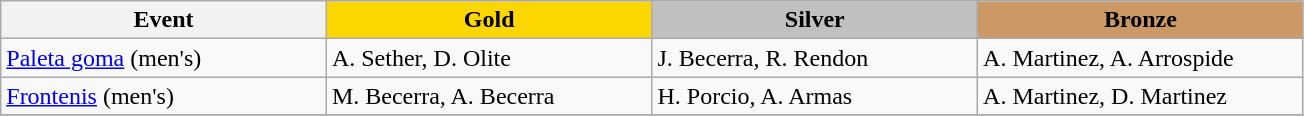<table class="wikitable" style="max-width: 23cm; width: 100%">
<tr>
<th scope="col">Event</th>
<th scope="col" style="background-color:gold; width:25%">Gold</th>
<th scope="col" style="background-color:silver; width:25%; width:25%">Silver</th>
<th scope="col" style="background-color:#cc9966; width:25%">Bronze</th>
</tr>
<tr>
<td><a href='#'>Paleta goma</a> (men's)</td>
<td> A. Sether, D. Olite</td>
<td> J. Becerra, R. Rendon</td>
<td> A. Martinez, A. Arrospide</td>
</tr>
<tr>
<td><a href='#'>Frontenis</a> (men's)</td>
<td> M. Becerra, A. Becerra</td>
<td> H. Porcio, A. Armas</td>
<td> A. Martinez, D. Martinez</td>
</tr>
<tr>
</tr>
</table>
